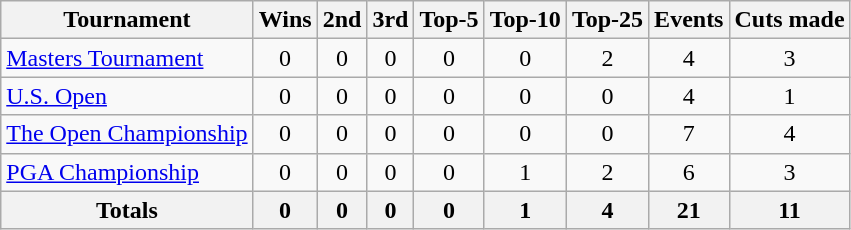<table class=wikitable style=text-align:center>
<tr>
<th>Tournament</th>
<th>Wins</th>
<th>2nd</th>
<th>3rd</th>
<th>Top-5</th>
<th>Top-10</th>
<th>Top-25</th>
<th>Events</th>
<th>Cuts made</th>
</tr>
<tr>
<td align=left><a href='#'>Masters Tournament</a></td>
<td>0</td>
<td>0</td>
<td>0</td>
<td>0</td>
<td>0</td>
<td>2</td>
<td>4</td>
<td>3</td>
</tr>
<tr>
<td align=left><a href='#'>U.S. Open</a></td>
<td>0</td>
<td>0</td>
<td>0</td>
<td>0</td>
<td>0</td>
<td>0</td>
<td>4</td>
<td>1</td>
</tr>
<tr>
<td align=left><a href='#'>The Open Championship</a></td>
<td>0</td>
<td>0</td>
<td>0</td>
<td>0</td>
<td>0</td>
<td>0</td>
<td>7</td>
<td>4</td>
</tr>
<tr>
<td align=left><a href='#'>PGA Championship</a></td>
<td>0</td>
<td>0</td>
<td>0</td>
<td>0</td>
<td>1</td>
<td>2</td>
<td>6</td>
<td>3</td>
</tr>
<tr>
<th>Totals</th>
<th>0</th>
<th>0</th>
<th>0</th>
<th>0</th>
<th>1</th>
<th>4</th>
<th>21</th>
<th>11</th>
</tr>
</table>
